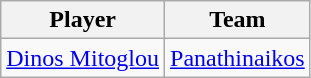<table class="wikitable">
<tr>
<th>Player</th>
<th>Team</th>
</tr>
<tr>
<td> <a href='#'>Dinos Mitoglou</a></td>
<td><a href='#'>Panathinaikos</a></td>
</tr>
</table>
